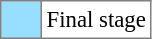<table bgcolor="#f7f8ff" cellpadding="3" cellspacing="0" border="1" style="font-size: 95%; border: gray solid 1px; border-collapse: collapse;text-align:center;">
<tr>
<td style="background: #97DEFF;" width="20"></td>
<td bgcolor="#ffffff" align="left">Final stage</td>
</tr>
</table>
